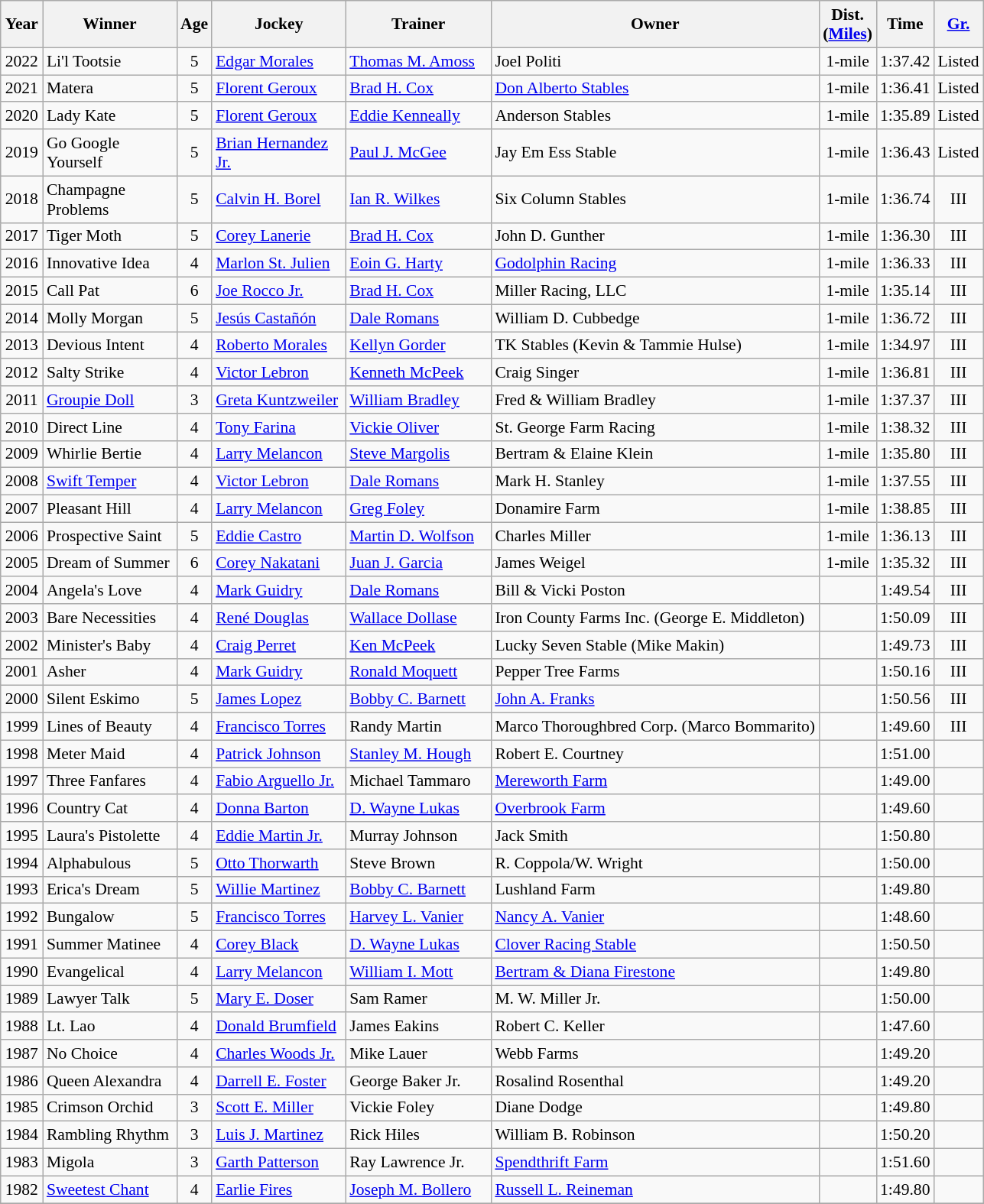<table class="wikitable sortable" style="font-size:90%">
<tr>
<th style="width:30px">Year<br></th>
<th style="width:110px">Winner<br></th>
<th style="width:20px">Age<br></th>
<th style="width:110px">Jockey<br></th>
<th style="width:120px">Trainer<br></th>
<th>Owner<br></th>
<th style="width:25px">Dist.<br> <span>(<a href='#'>Miles</a>)</span></th>
<th style="width:25px">Time<br></th>
<th style="width:20px"><a href='#'>Gr.</a></th>
</tr>
<tr>
<td align=center>2022</td>
<td>Li'l Tootsie</td>
<td align=center>5</td>
<td><a href='#'>Edgar Morales</a></td>
<td><a href='#'>Thomas M. Amoss</a></td>
<td>Joel Politi</td>
<td align=center>1-mile</td>
<td align=center>1:37.42</td>
<td align=center>Listed</td>
</tr>
<tr>
<td align=center>2021</td>
<td>Matera</td>
<td align=center>5</td>
<td><a href='#'>Florent Geroux</a></td>
<td><a href='#'>Brad H. Cox</a></td>
<td><a href='#'>Don Alberto Stables</a></td>
<td align=center>1-mile</td>
<td align=center>1:36.41</td>
<td align=center>Listed</td>
</tr>
<tr>
<td align=center>2020</td>
<td>Lady Kate</td>
<td align=center>5</td>
<td><a href='#'>Florent Geroux</a></td>
<td><a href='#'>Eddie Kenneally</a></td>
<td>Anderson Stables</td>
<td align=center>1-mile</td>
<td align=center>1:35.89</td>
<td align=center>Listed</td>
</tr>
<tr>
<td align=center>2019</td>
<td>Go Google Yourself</td>
<td align=center>5</td>
<td><a href='#'>Brian Hernandez Jr.</a></td>
<td><a href='#'>Paul J. McGee</a></td>
<td>Jay Em Ess Stable</td>
<td align=center>1-mile</td>
<td align=center>1:36.43</td>
<td align=center>Listed</td>
</tr>
<tr>
<td align=center>2018</td>
<td>Champagne Problems</td>
<td align=center>5</td>
<td><a href='#'>Calvin H. Borel</a></td>
<td><a href='#'>Ian R. Wilkes</a></td>
<td>Six Column Stables</td>
<td align=center>1-mile</td>
<td align=center>1:36.74</td>
<td align=center>III</td>
</tr>
<tr>
<td align=center>2017</td>
<td>Tiger Moth</td>
<td align=center>5</td>
<td><a href='#'>Corey Lanerie</a></td>
<td><a href='#'>Brad H. Cox</a></td>
<td>John D. Gunther</td>
<td align=center>1-mile</td>
<td align=center>1:36.30</td>
<td align=center>III</td>
</tr>
<tr>
<td align=center>2016</td>
<td>Innovative Idea</td>
<td align=center>4</td>
<td><a href='#'>Marlon St. Julien</a></td>
<td><a href='#'>Eoin G. Harty</a></td>
<td><a href='#'>Godolphin Racing</a></td>
<td align=center>1-mile</td>
<td align=center>1:36.33</td>
<td align=center>III</td>
</tr>
<tr>
<td align=center>2015</td>
<td>Call Pat</td>
<td align=center>6</td>
<td><a href='#'>Joe Rocco Jr.</a></td>
<td><a href='#'>Brad H. Cox</a></td>
<td>Miller Racing, LLC</td>
<td align=center>1-mile</td>
<td align=center>1:35.14</td>
<td align=center>III</td>
</tr>
<tr>
<td align=center>2014</td>
<td>Molly Morgan</td>
<td align=center>5</td>
<td><a href='#'>Jesús Castañón</a></td>
<td><a href='#'>Dale Romans</a></td>
<td>William D. Cubbedge</td>
<td align=center>1-mile</td>
<td align=center>1:36.72</td>
<td align=center>III</td>
</tr>
<tr>
<td align=center>2013</td>
<td>Devious Intent</td>
<td align=center>4</td>
<td><a href='#'>Roberto Morales</a></td>
<td><a href='#'>Kellyn Gorder</a></td>
<td>TK Stables (Kevin & Tammie Hulse)</td>
<td align=center>1-mile</td>
<td align=center>1:34.97</td>
<td align=center>III</td>
</tr>
<tr>
<td align=center>2012</td>
<td>Salty Strike</td>
<td align=center>4</td>
<td><a href='#'>Victor Lebron</a></td>
<td><a href='#'>Kenneth McPeek</a></td>
<td>Craig Singer</td>
<td align=center>1-mile</td>
<td align=center>1:36.81</td>
<td align=center>III</td>
</tr>
<tr>
<td align=center>2011</td>
<td><a href='#'>Groupie Doll</a></td>
<td align=center>3</td>
<td><a href='#'>Greta Kuntzweiler</a></td>
<td><a href='#'>William Bradley</a></td>
<td>Fred & William Bradley</td>
<td align=center>1-mile</td>
<td align=center>1:37.37</td>
<td align=center>III</td>
</tr>
<tr>
<td align=center>2010</td>
<td>Direct Line</td>
<td align=center>4</td>
<td><a href='#'>Tony Farina</a></td>
<td><a href='#'>Vickie Oliver</a></td>
<td>St. George Farm Racing</td>
<td align=center>1-mile</td>
<td align=center>1:38.32</td>
<td align=center>III</td>
</tr>
<tr>
<td align=center>2009</td>
<td>Whirlie Bertie</td>
<td align=center>4</td>
<td><a href='#'>Larry Melancon</a></td>
<td><a href='#'>Steve Margolis</a></td>
<td>Bertram & Elaine Klein</td>
<td align=center>1-mile</td>
<td align=center>1:35.80</td>
<td align=center>III</td>
</tr>
<tr>
<td align=center>2008</td>
<td><a href='#'>Swift Temper</a></td>
<td align=center>4</td>
<td><a href='#'>Victor Lebron</a></td>
<td><a href='#'>Dale Romans</a></td>
<td>Mark H. Stanley</td>
<td align=center>1-mile</td>
<td align=center>1:37.55</td>
<td align=center>III</td>
</tr>
<tr>
<td align=center>2007</td>
<td>Pleasant Hill</td>
<td align=center>4</td>
<td><a href='#'>Larry Melancon</a></td>
<td><a href='#'>Greg Foley</a></td>
<td>Donamire Farm</td>
<td align=center>1-mile</td>
<td align=center>1:38.85</td>
<td align=center>III</td>
</tr>
<tr>
<td align=center>2006</td>
<td>Prospective Saint</td>
<td align=center>5</td>
<td><a href='#'>Eddie Castro</a></td>
<td><a href='#'>Martin D. Wolfson</a></td>
<td>Charles Miller</td>
<td align=center>1-mile</td>
<td align=center>1:36.13</td>
<td align=center>III</td>
</tr>
<tr>
<td align=center>2005</td>
<td>Dream of Summer</td>
<td align=center>6</td>
<td><a href='#'>Corey Nakatani</a></td>
<td><a href='#'>Juan J. Garcia</a></td>
<td>James Weigel</td>
<td align=center>1-mile</td>
<td align=center>1:35.32</td>
<td align=center>III</td>
</tr>
<tr>
<td align=center>2004</td>
<td>Angela's Love</td>
<td align=center>4</td>
<td><a href='#'>Mark Guidry</a></td>
<td><a href='#'>Dale Romans</a></td>
<td>Bill & Vicki Poston</td>
<td align=center></td>
<td align=center>1:49.54</td>
<td align=center>III</td>
</tr>
<tr>
<td align=center>2003</td>
<td>Bare Necessities</td>
<td align=center>4</td>
<td><a href='#'>René Douglas</a></td>
<td><a href='#'>Wallace Dollase</a></td>
<td>Iron County Farms Inc. (George E. Middleton)</td>
<td align=center></td>
<td align=center>1:50.09</td>
<td align=center>III</td>
</tr>
<tr>
<td align=center>2002</td>
<td>Minister's Baby</td>
<td align=center>4</td>
<td><a href='#'>Craig Perret</a></td>
<td><a href='#'>Ken McPeek</a></td>
<td>Lucky Seven Stable (Mike Makin)</td>
<td align=center></td>
<td align=center>1:49.73</td>
<td align=center>III</td>
</tr>
<tr>
<td align=center>2001</td>
<td>Asher</td>
<td align=center>4</td>
<td><a href='#'>Mark Guidry</a></td>
<td><a href='#'>Ronald Moquett</a></td>
<td>Pepper Tree Farms</td>
<td align=center></td>
<td align=center>1:50.16</td>
<td align=center>III</td>
</tr>
<tr>
<td align=center>2000</td>
<td>Silent Eskimo</td>
<td align=center>5</td>
<td><a href='#'>James Lopez</a></td>
<td><a href='#'>Bobby C. Barnett</a></td>
<td><a href='#'>John A. Franks</a></td>
<td align=center></td>
<td align=center>1:50.56</td>
<td align=center>III</td>
</tr>
<tr>
<td align=center>1999</td>
<td>Lines of Beauty</td>
<td align=center>4</td>
<td><a href='#'>Francisco Torres</a></td>
<td>Randy Martin</td>
<td>Marco Thoroughbred Corp. (Marco Bommarito)</td>
<td align=center></td>
<td align=center>1:49.60</td>
<td align=center>III</td>
</tr>
<tr>
<td align=center>1998</td>
<td>Meter Maid</td>
<td align=center>4</td>
<td><a href='#'>Patrick Johnson</a></td>
<td><a href='#'>Stanley M. Hough</a></td>
<td>Robert E. Courtney</td>
<td align=center></td>
<td align=center>1:51.00</td>
<td align=center></td>
</tr>
<tr>
<td align=center>1997</td>
<td>Three Fanfares</td>
<td align=center>4</td>
<td><a href='#'>Fabio Arguello Jr.</a></td>
<td>Michael Tammaro</td>
<td><a href='#'>Mereworth Farm</a></td>
<td align=center></td>
<td align=center>1:49.00</td>
<td align=center></td>
</tr>
<tr>
<td align=center>1996</td>
<td>Country Cat</td>
<td align=center>4</td>
<td><a href='#'>Donna Barton</a></td>
<td><a href='#'>D. Wayne Lukas</a></td>
<td><a href='#'>Overbrook Farm</a></td>
<td align=center></td>
<td align=center>1:49.60</td>
<td align=center></td>
</tr>
<tr>
<td align=center>1995</td>
<td>Laura's Pistolette</td>
<td align=center>4</td>
<td><a href='#'>Eddie Martin Jr.</a></td>
<td>Murray Johnson</td>
<td>Jack Smith</td>
<td align=center></td>
<td align=center>1:50.80</td>
<td align=center></td>
</tr>
<tr>
<td align=center>1994</td>
<td>Alphabulous</td>
<td align=center>5</td>
<td><a href='#'>Otto Thorwarth</a></td>
<td>Steve Brown</td>
<td>R. Coppola/W. Wright</td>
<td align=center></td>
<td align=center>1:50.00</td>
<td align=center></td>
</tr>
<tr>
<td align=center>1993</td>
<td>Erica's Dream</td>
<td align=center>5</td>
<td><a href='#'>Willie Martinez</a></td>
<td><a href='#'>Bobby C. Barnett</a></td>
<td>Lushland Farm</td>
<td align=center></td>
<td align=center>1:49.80</td>
<td align=center></td>
</tr>
<tr>
<td align=center>1992</td>
<td>Bungalow</td>
<td align=center>5</td>
<td><a href='#'>Francisco Torres</a></td>
<td><a href='#'>Harvey L. Vanier</a></td>
<td><a href='#'>Nancy A. Vanier</a></td>
<td align=center></td>
<td align=center>1:48.60</td>
<td align=center></td>
</tr>
<tr>
<td align=center>1991</td>
<td>Summer Matinee</td>
<td align=center>4</td>
<td><a href='#'>Corey Black</a></td>
<td><a href='#'>D. Wayne Lukas</a></td>
<td><a href='#'>Clover Racing Stable</a></td>
<td align=center></td>
<td align=center>1:50.50</td>
<td align=center></td>
</tr>
<tr>
<td align=center>1990</td>
<td>Evangelical</td>
<td align=center>4</td>
<td><a href='#'>Larry Melancon</a></td>
<td><a href='#'>William I. Mott</a></td>
<td><a href='#'>Bertram & Diana Firestone</a></td>
<td align=center></td>
<td align=center>1:49.80</td>
<td align=center></td>
</tr>
<tr>
<td align=center>1989</td>
<td>Lawyer Talk</td>
<td align=center>5</td>
<td><a href='#'>Mary E. Doser</a></td>
<td>Sam Ramer</td>
<td>M. W. Miller Jr.</td>
<td align=center></td>
<td align=center>1:50.00</td>
<td align=center></td>
</tr>
<tr>
<td align=center>1988</td>
<td>Lt. Lao</td>
<td align=center>4</td>
<td><a href='#'>Donald Brumfield</a></td>
<td>James Eakins</td>
<td>Robert C. Keller</td>
<td align=center></td>
<td align=center>1:47.60</td>
<td align=center></td>
</tr>
<tr>
<td align=center>1987</td>
<td>No Choice</td>
<td align=center>4</td>
<td><a href='#'>Charles Woods Jr.</a></td>
<td>Mike Lauer</td>
<td>Webb Farms</td>
<td align=center></td>
<td align=center>1:49.20</td>
<td align=center></td>
</tr>
<tr>
<td align=center>1986</td>
<td>Queen Alexandra</td>
<td align=center>4</td>
<td><a href='#'>Darrell E. Foster</a></td>
<td>George Baker Jr.</td>
<td>Rosalind Rosenthal</td>
<td align=center></td>
<td align=center>1:49.20</td>
<td align=center></td>
</tr>
<tr>
<td align=center>1985</td>
<td>Crimson Orchid</td>
<td align=center>3</td>
<td><a href='#'>Scott E. Miller</a></td>
<td>Vickie Foley</td>
<td>Diane Dodge</td>
<td align=center></td>
<td align=center>1:49.80</td>
<td align=center></td>
</tr>
<tr>
<td align=center>1984</td>
<td>Rambling Rhythm</td>
<td align=center>3</td>
<td><a href='#'>Luis J. Martinez</a></td>
<td>Rick Hiles</td>
<td>William B. Robinson</td>
<td align=center></td>
<td align=center>1:50.20</td>
<td align=center></td>
</tr>
<tr>
<td align=center>1983</td>
<td>Migola</td>
<td align=center>3</td>
<td><a href='#'>Garth Patterson</a></td>
<td>Ray Lawrence Jr.</td>
<td><a href='#'>Spendthrift Farm</a></td>
<td align=center></td>
<td align=center>1:51.60</td>
<td align=center></td>
</tr>
<tr>
<td align=center>1982</td>
<td><a href='#'>Sweetest Chant</a></td>
<td align=center>4</td>
<td><a href='#'>Earlie Fires</a></td>
<td><a href='#'>Joseph M. Bollero</a></td>
<td><a href='#'>Russell L. Reineman</a></td>
<td align=center></td>
<td align=center>1:49.80</td>
<td align=center></td>
</tr>
<tr>
</tr>
</table>
